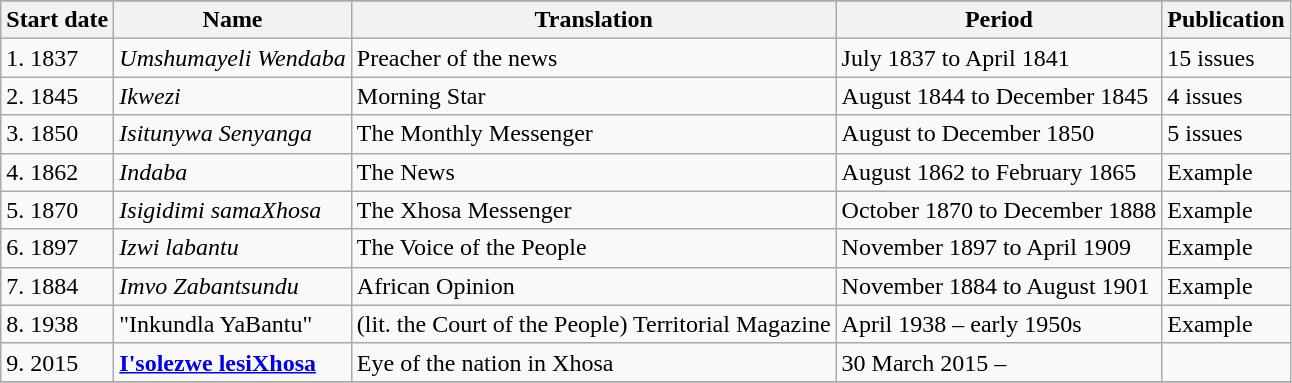<table class="wikitable">
<tr>
</tr>
<tr>
<th>Start date</th>
<th>Name</th>
<th>Translation</th>
<th>Period</th>
<th>Publication</th>
</tr>
<tr>
<td>1. 1837</td>
<td><em>Umshumayeli Wendaba</em></td>
<td>Preacher of the news</td>
<td>July 1837 to April 1841</td>
<td>15 issues</td>
</tr>
<tr>
<td>2. 1845</td>
<td><em>Ikwezi</em></td>
<td>Morning Star</td>
<td>August 1844 to December 1845</td>
<td>4 issues</td>
</tr>
<tr>
<td>3. 1850</td>
<td><em>Isitunywa Senyanga</em></td>
<td>The Monthly Messenger</td>
<td>August to December 1850</td>
<td>5 issues</td>
</tr>
<tr>
<td>4. 1862</td>
<td><em>Indaba</em></td>
<td>The News</td>
<td>August 1862 to February 1865</td>
<td>Example</td>
</tr>
<tr>
<td>5. 1870</td>
<td><em>Isigidimi samaXhosa</em></td>
<td>The Xhosa Messenger</td>
<td>October 1870 to December 1888</td>
<td>Example</td>
</tr>
<tr>
<td>6. 1897</td>
<td><em>Izwi labantu</em></td>
<td>The Voice of the People</td>
<td>November 1897 to April 1909</td>
<td>Example</td>
</tr>
<tr>
<td>7. 1884</td>
<td><em>Imvo Zabantsundu</em></td>
<td>African Opinion</td>
<td>November 1884 to August 1901</td>
<td>Example</td>
</tr>
<tr>
<td>8. 1938</td>
<td>"Inkundla YaBantu"</td>
<td>(lit. the Court of the People) Territorial Magazine</td>
<td>April 1938 – early 1950s</td>
<td>Example</td>
</tr>
<tr>
<td>9. 2015</td>
<td><strong><a href='#'>I'solezwe lesiXhosa</a></strong></td>
<td>Eye of the nation in Xhosa</td>
<td>30 March 2015 –</td>
<td></td>
</tr>
<tr>
</tr>
</table>
